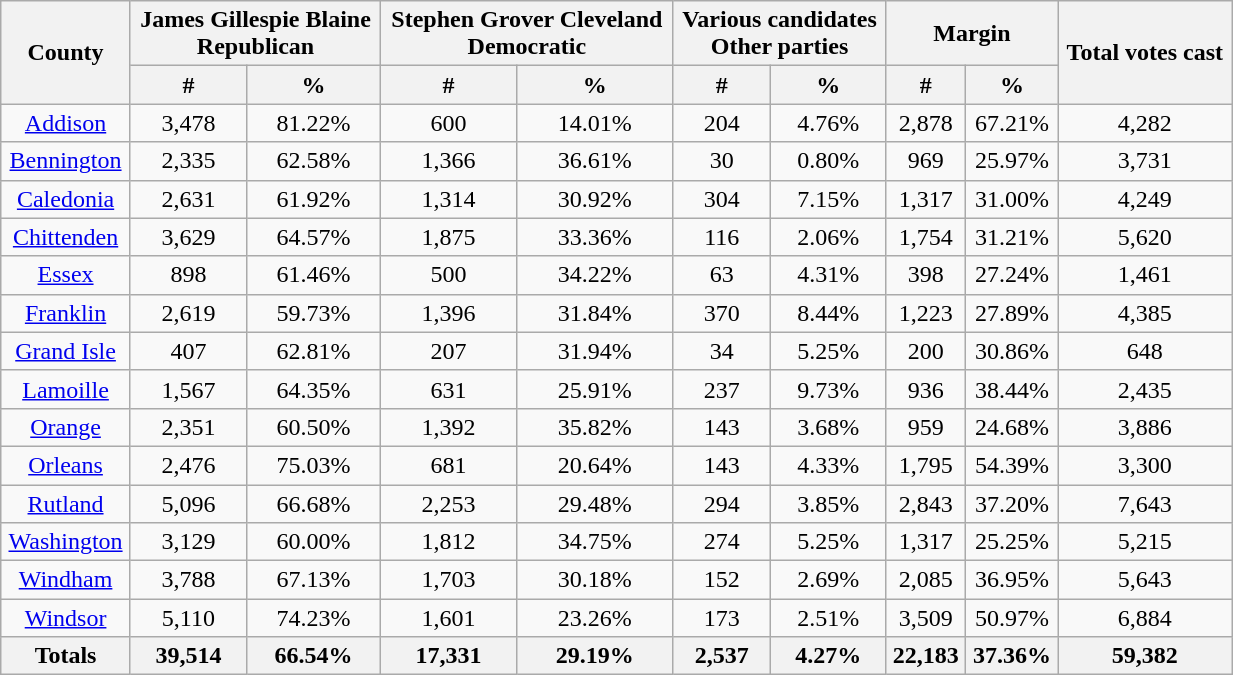<table width="65%"  class="wikitable sortable" style="text-align:center">
<tr>
<th colspan="1" rowspan="2">County</th>
<th style="text-align:center;" colspan="2">James Gillespie Blaine<br>Republican</th>
<th style="text-align:center;" colspan="2">Stephen Grover Cleveland<br>Democratic</th>
<th style="text-align:center;" colspan="2">Various candidates<br>Other parties</th>
<th style="text-align:center;" colspan="2">Margin</th>
<th colspan="1" rowspan="2" style="text-align:center;">Total votes cast</th>
</tr>
<tr>
<th style="text-align:center;" data-sort-type="number">#</th>
<th style="text-align:center;" data-sort-type="number">%</th>
<th style="text-align:center;" data-sort-type="number">#</th>
<th style="text-align:center;" data-sort-type="number">%</th>
<th style="text-align:center;" data-sort-type="number">#</th>
<th style="text-align:center;" data-sort-type="number">%</th>
<th style="text-align:center;" data-sort-type="number">#</th>
<th style="text-align:center;" data-sort-type="number">%</th>
</tr>
<tr style="text-align:center;">
<td><a href='#'>Addison</a></td>
<td>3,478</td>
<td>81.22%</td>
<td>600</td>
<td>14.01%</td>
<td>204</td>
<td>4.76%</td>
<td>2,878</td>
<td>67.21%</td>
<td>4,282</td>
</tr>
<tr style="text-align:center;">
<td><a href='#'>Bennington</a></td>
<td>2,335</td>
<td>62.58%</td>
<td>1,366</td>
<td>36.61%</td>
<td>30</td>
<td>0.80%</td>
<td>969</td>
<td>25.97%</td>
<td>3,731</td>
</tr>
<tr style="text-align:center;">
<td><a href='#'>Caledonia</a></td>
<td>2,631</td>
<td>61.92%</td>
<td>1,314</td>
<td>30.92%</td>
<td>304</td>
<td>7.15%</td>
<td>1,317</td>
<td>31.00%</td>
<td>4,249</td>
</tr>
<tr style="text-align:center;">
<td><a href='#'>Chittenden</a></td>
<td>3,629</td>
<td>64.57%</td>
<td>1,875</td>
<td>33.36%</td>
<td>116</td>
<td>2.06%</td>
<td>1,754</td>
<td>31.21%</td>
<td>5,620</td>
</tr>
<tr style="text-align:center;">
<td><a href='#'>Essex</a></td>
<td>898</td>
<td>61.46%</td>
<td>500</td>
<td>34.22%</td>
<td>63</td>
<td>4.31%</td>
<td>398</td>
<td>27.24%</td>
<td>1,461</td>
</tr>
<tr style="text-align:center;">
<td><a href='#'>Franklin</a></td>
<td>2,619</td>
<td>59.73%</td>
<td>1,396</td>
<td>31.84%</td>
<td>370</td>
<td>8.44%</td>
<td>1,223</td>
<td>27.89%</td>
<td>4,385</td>
</tr>
<tr style="text-align:center;">
<td><a href='#'>Grand Isle</a></td>
<td>407</td>
<td>62.81%</td>
<td>207</td>
<td>31.94%</td>
<td>34</td>
<td>5.25%</td>
<td>200</td>
<td>30.86%</td>
<td>648</td>
</tr>
<tr style="text-align:center;">
<td><a href='#'>Lamoille</a></td>
<td>1,567</td>
<td>64.35%</td>
<td>631</td>
<td>25.91%</td>
<td>237</td>
<td>9.73%</td>
<td>936</td>
<td>38.44%</td>
<td>2,435</td>
</tr>
<tr style="text-align:center;">
<td><a href='#'>Orange</a></td>
<td>2,351</td>
<td>60.50%</td>
<td>1,392</td>
<td>35.82%</td>
<td>143</td>
<td>3.68%</td>
<td>959</td>
<td>24.68%</td>
<td>3,886</td>
</tr>
<tr style="text-align:center;">
<td><a href='#'>Orleans</a></td>
<td>2,476</td>
<td>75.03%</td>
<td>681</td>
<td>20.64%</td>
<td>143</td>
<td>4.33%</td>
<td>1,795</td>
<td>54.39%</td>
<td>3,300</td>
</tr>
<tr style="text-align:center;">
<td><a href='#'>Rutland</a></td>
<td>5,096</td>
<td>66.68%</td>
<td>2,253</td>
<td>29.48%</td>
<td>294</td>
<td>3.85%</td>
<td>2,843</td>
<td>37.20%</td>
<td>7,643</td>
</tr>
<tr style="text-align:center;">
<td><a href='#'>Washington</a></td>
<td>3,129</td>
<td>60.00%</td>
<td>1,812</td>
<td>34.75%</td>
<td>274</td>
<td>5.25%</td>
<td>1,317</td>
<td>25.25%</td>
<td>5,215</td>
</tr>
<tr style="text-align:center;">
<td><a href='#'>Windham</a></td>
<td>3,788</td>
<td>67.13%</td>
<td>1,703</td>
<td>30.18%</td>
<td>152</td>
<td>2.69%</td>
<td>2,085</td>
<td>36.95%</td>
<td>5,643</td>
</tr>
<tr style="text-align:center;">
<td><a href='#'>Windsor</a></td>
<td>5,110</td>
<td>74.23%</td>
<td>1,601</td>
<td>23.26%</td>
<td>173</td>
<td>2.51%</td>
<td>3,509</td>
<td>50.97%</td>
<td>6,884</td>
</tr>
<tr style="text-align:center;">
<th>Totals</th>
<th>39,514</th>
<th>66.54%</th>
<th>17,331</th>
<th>29.19%</th>
<th>2,537</th>
<th>4.27%</th>
<th>22,183</th>
<th>37.36%</th>
<th>59,382</th>
</tr>
</table>
